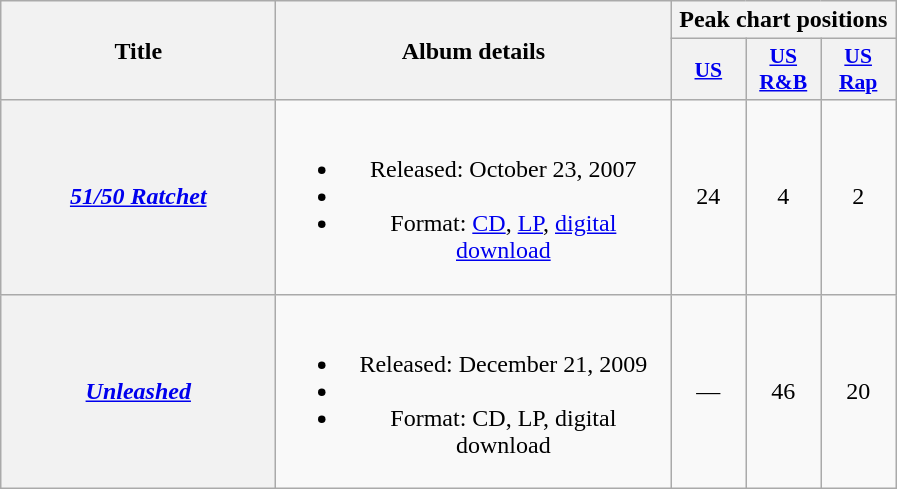<table class="wikitable plainrowheaders" style="text-align:center;">
<tr>
<th scope="col" rowspan="2" style="width:11em;">Title</th>
<th scope="col" rowspan="2" style="width:16em;">Album details</th>
<th scope="col" colspan="3">Peak chart positions</th>
</tr>
<tr>
<th style="width:3em;font-size:90%;"><a href='#'>US</a><br></th>
<th style="width:3em;font-size:90%;"><a href='#'>US<br>R&B</a><br></th>
<th style="width:3em;font-size:90%;"><a href='#'>US<br>Rap</a><br></th>
</tr>
<tr>
<th scope="row"><em><a href='#'>51/50 Ratchet</a></em></th>
<td><br><ul><li>Released: October 23, 2007</li><li></li><li>Format: <a href='#'>CD</a>, <a href='#'>LP</a>, <a href='#'>digital download</a></li></ul></td>
<td>24</td>
<td>4</td>
<td>2</td>
</tr>
<tr>
<th scope="row"><em><a href='#'>Unleashed</a></em></th>
<td><br><ul><li>Released: December 21, 2009</li><li></li><li>Format: CD, LP, digital download</li></ul></td>
<td>—</td>
<td>46</td>
<td>20</td>
</tr>
</table>
